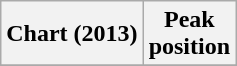<table class="wikitable plainrowheaders" style="text-align:center">
<tr>
<th scope="col">Chart (2013)</th>
<th scope="col">Peak<br>position</th>
</tr>
<tr>
</tr>
</table>
